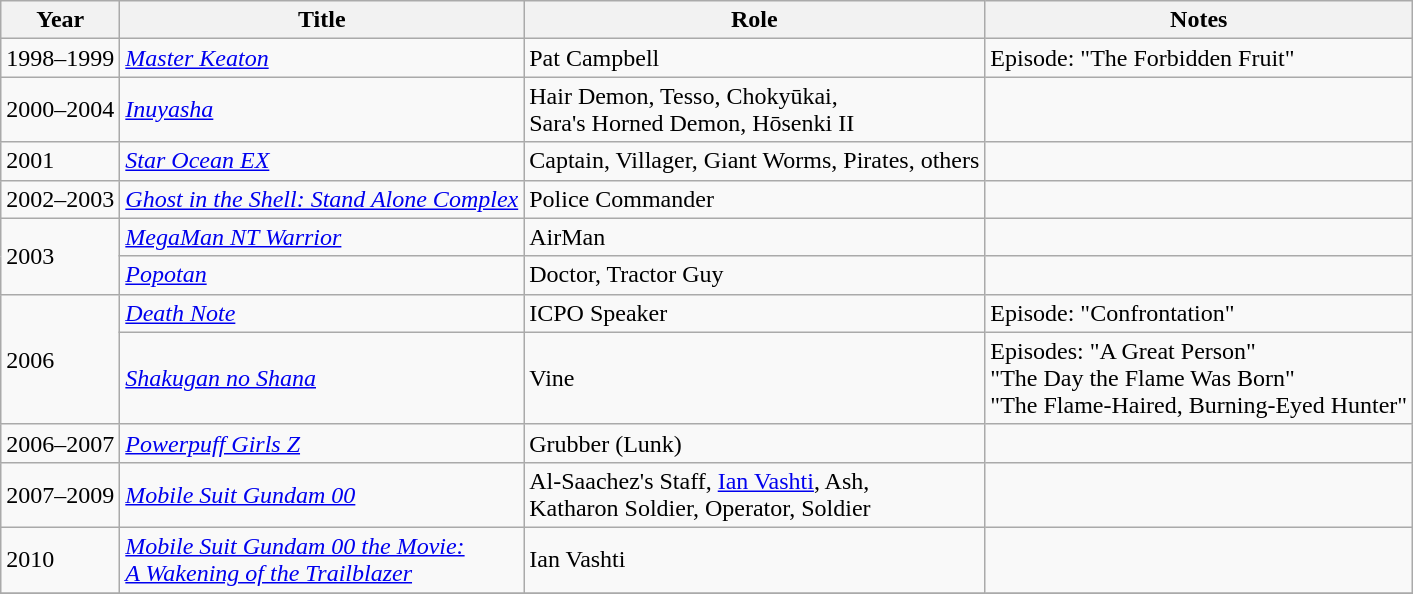<table class="wikitable plainrowheaders sortable">
<tr>
<th>Year</th>
<th>Title</th>
<th>Role</th>
<th scope="col" class="unsortable">Notes</th>
</tr>
<tr>
<td>1998–1999</td>
<td><em><a href='#'>Master Keaton</a></em></td>
<td>Pat Campbell</td>
<td>Episode: "The Forbidden Fruit"</td>
</tr>
<tr>
<td>2000–2004</td>
<td><em><a href='#'>Inuyasha</a></em></td>
<td>Hair Demon, Tesso, Chokyūkai,<br>Sara's Horned Demon, Hōsenki II</td>
<td></td>
</tr>
<tr>
<td>2001</td>
<td><em><a href='#'>Star Ocean EX</a></em></td>
<td>Captain, Villager, Giant Worms, Pirates, others</td>
<td></td>
</tr>
<tr>
<td>2002–2003</td>
<td><em><a href='#'>Ghost in the Shell: Stand Alone Complex</a></em></td>
<td>Police Commander</td>
<td></td>
</tr>
<tr>
<td rowspan="2">2003</td>
<td><em><a href='#'>MegaMan NT Warrior</a></em></td>
<td>AirMan</td>
<td></td>
</tr>
<tr>
<td><em><a href='#'>Popotan</a></em></td>
<td>Doctor, Tractor Guy</td>
<td></td>
</tr>
<tr>
<td rowspan=2>2006</td>
<td><em><a href='#'>Death Note</a></em></td>
<td>ICPO Speaker</td>
<td>Episode: "Confrontation"</td>
</tr>
<tr>
<td><em><a href='#'>Shakugan no Shana</a></em></td>
<td>Vine</td>
<td>Episodes: "A Great Person"<br>"The Day the Flame Was Born"<br>"The Flame-Haired, Burning-Eyed Hunter"</td>
</tr>
<tr>
<td>2006–2007</td>
<td><em><a href='#'>Powerpuff Girls Z</a></em></td>
<td>Grubber (Lunk)</td>
<td></td>
</tr>
<tr>
<td>2007–2009</td>
<td><em><a href='#'>Mobile Suit Gundam 00</a></em></td>
<td>Al-Saachez's Staff, <a href='#'>Ian Vashti</a>, Ash, <br>Katharon Soldier, Operator, Soldier</td>
<td></td>
</tr>
<tr>
<td>2010</td>
<td><em><a href='#'>Mobile Suit Gundam 00 the Movie:<br> A Wakening of the Trailblazer</a></em></td>
<td>Ian Vashti</td>
<td></td>
</tr>
<tr>
</tr>
</table>
